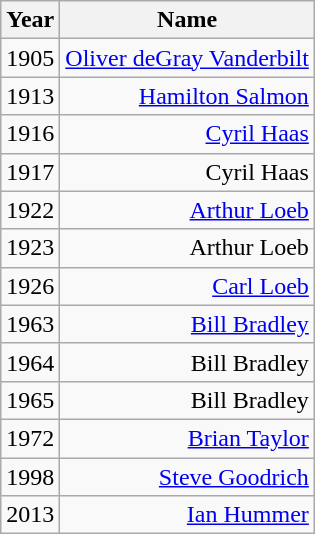<table class="wikitable sortable" style="text-align:right">
<tr>
<th>Year</th>
<th>Name</th>
</tr>
<tr>
<td>1905</td>
<td><a href='#'>Oliver deGray Vanderbilt</a></td>
</tr>
<tr>
<td>1913</td>
<td><a href='#'>Hamilton Salmon</a></td>
</tr>
<tr>
<td>1916</td>
<td><a href='#'>Cyril Haas</a></td>
</tr>
<tr>
<td>1917</td>
<td>Cyril Haas</td>
</tr>
<tr>
<td>1922</td>
<td><a href='#'>Arthur Loeb</a></td>
</tr>
<tr>
<td>1923</td>
<td>Arthur Loeb</td>
</tr>
<tr>
<td>1926</td>
<td><a href='#'>Carl Loeb</a></td>
</tr>
<tr>
<td>1963</td>
<td><a href='#'>Bill Bradley</a></td>
</tr>
<tr>
<td>1964</td>
<td>Bill Bradley</td>
</tr>
<tr>
<td>1965</td>
<td>Bill Bradley</td>
</tr>
<tr>
<td>1972</td>
<td><a href='#'>Brian Taylor</a></td>
</tr>
<tr>
<td>1998</td>
<td><a href='#'>Steve Goodrich</a></td>
</tr>
<tr>
<td>2013</td>
<td><a href='#'>Ian Hummer</a></td>
</tr>
</table>
